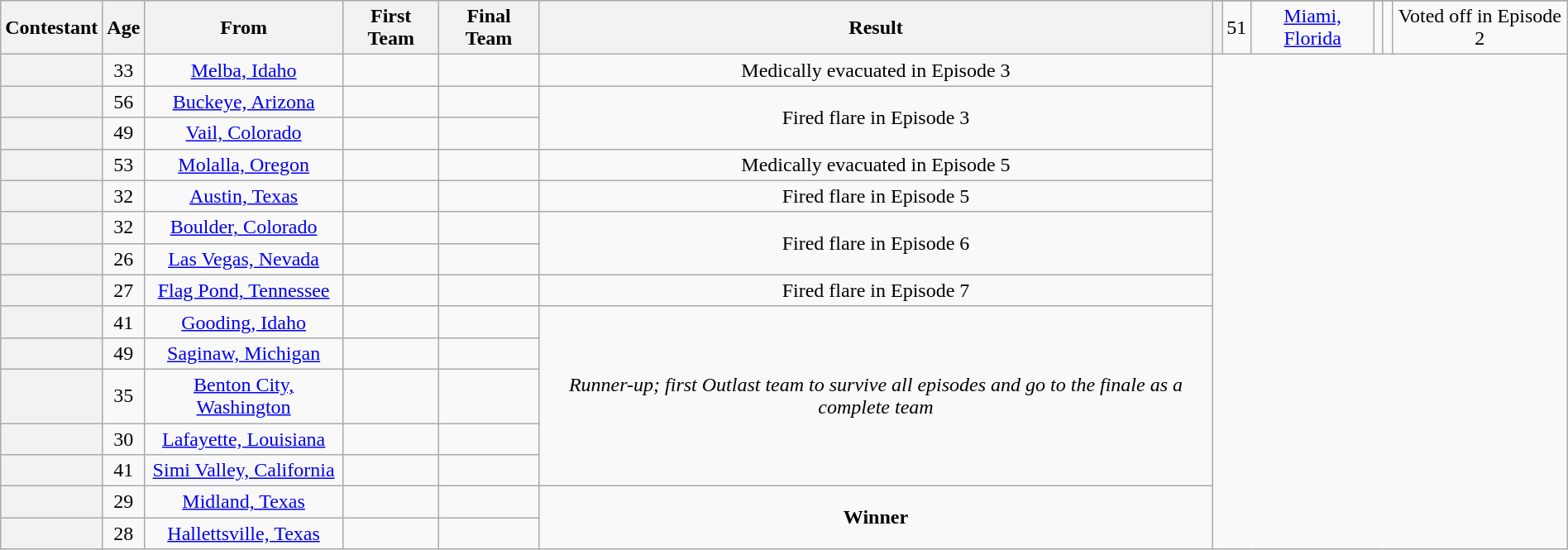<table class="wikitable sortable" style="margin:auto; text-align:center">
<tr>
<th rowspan="2" scope="col">Contestant</th>
<th rowspan="2" scope="col">Age</th>
<th rowspan="2" scope="col" class=unsortable>From</th>
<th rowspan="2" scope="col" class=unsortable>First Team</th>
<th rowspan="2" scope="col" class=unsortable>Final Team</th>
<th rowspan="2" scope="col" class=unsortable>Result</th>
</tr>
<tr>
<th scope="row" style=text-align:left></th>
<td>51</td>
<td><a href='#'>Miami, Florida</a></td>
<td></td>
<td></td>
<td>Voted off in Episode 2</td>
</tr>
<tr>
<th scope="row" style=text-align:left></th>
<td>33</td>
<td><a href='#'>Melba, Idaho</a></td>
<td></td>
<td></td>
<td>Medically evacuated in Episode 3</td>
</tr>
<tr>
<th scope="row" style=text-align:left></th>
<td>56</td>
<td><a href='#'>Buckeye, Arizona</a></td>
<td></td>
<td></td>
<td rowspan="2">Fired flare in Episode 3</td>
</tr>
<tr>
<th scope="row" style=text-align:left></th>
<td>49</td>
<td><a href='#'>Vail, Colorado</a></td>
<td></td>
<td></td>
</tr>
<tr>
<th scope="row" style=text-align:left></th>
<td>53</td>
<td><a href='#'>Molalla, Oregon</a></td>
<td></td>
<td></td>
<td>Medically evacuated in Episode 5</td>
</tr>
<tr>
<th scope="row" style=text-align:left></th>
<td>32</td>
<td><a href='#'>Austin, Texas</a></td>
<td></td>
<td></td>
<td>Fired flare in Episode 5</td>
</tr>
<tr>
<th scope="row" style=text-align:left></th>
<td>32</td>
<td><a href='#'>Boulder, Colorado</a></td>
<td></td>
<td></td>
<td rowspan="2">Fired flare in Episode 6</td>
</tr>
<tr>
<th scope="row" style=text-align:left></th>
<td>26</td>
<td><a href='#'>Las Vegas, Nevada</a></td>
<td></td>
<td></td>
</tr>
<tr>
<th scope="row" style=text-align:left></th>
<td>27</td>
<td><a href='#'>Flag Pond, Tennessee</a></td>
<td></td>
<td></td>
<td>Fired flare in Episode 7</td>
</tr>
<tr>
<th scope="row" style=text-align:left></th>
<td>41</td>
<td><a href='#'>Gooding, Idaho</a></td>
<td></td>
<td></td>
<td rowspan="5"><em>Runner-up; first Outlast team to survive all episodes and go to the finale as a complete team</em></td>
</tr>
<tr>
<th scope="row" style=text-align:left></th>
<td>49</td>
<td><a href='#'>Saginaw, Michigan</a></td>
<td></td>
<td></td>
</tr>
<tr>
<th scope="row" style=text-align:left></th>
<td>35</td>
<td><a href='#'>Benton City, Washington</a></td>
<td></td>
<td></td>
</tr>
<tr>
<th scope="row" style=text-align:left></th>
<td>30</td>
<td><a href='#'>Lafayette, Louisiana</a></td>
<td></td>
<td></td>
</tr>
<tr>
<th scope="row" style=text-align:left></th>
<td>41</td>
<td><a href='#'>Simi Valley, California</a></td>
<td></td>
<td></td>
</tr>
<tr>
<th scope="row" style=text-align:left></th>
<td>29</td>
<td><a href='#'>Midland, Texas</a></td>
<td></td>
<td></td>
<td rowspan="2"><strong>Winner</strong></td>
</tr>
<tr>
<th scope="row" style=text-align:left></th>
<td>28</td>
<td><a href='#'>Hallettsville, Texas</a></td>
<td></td>
<td></td>
</tr>
</table>
